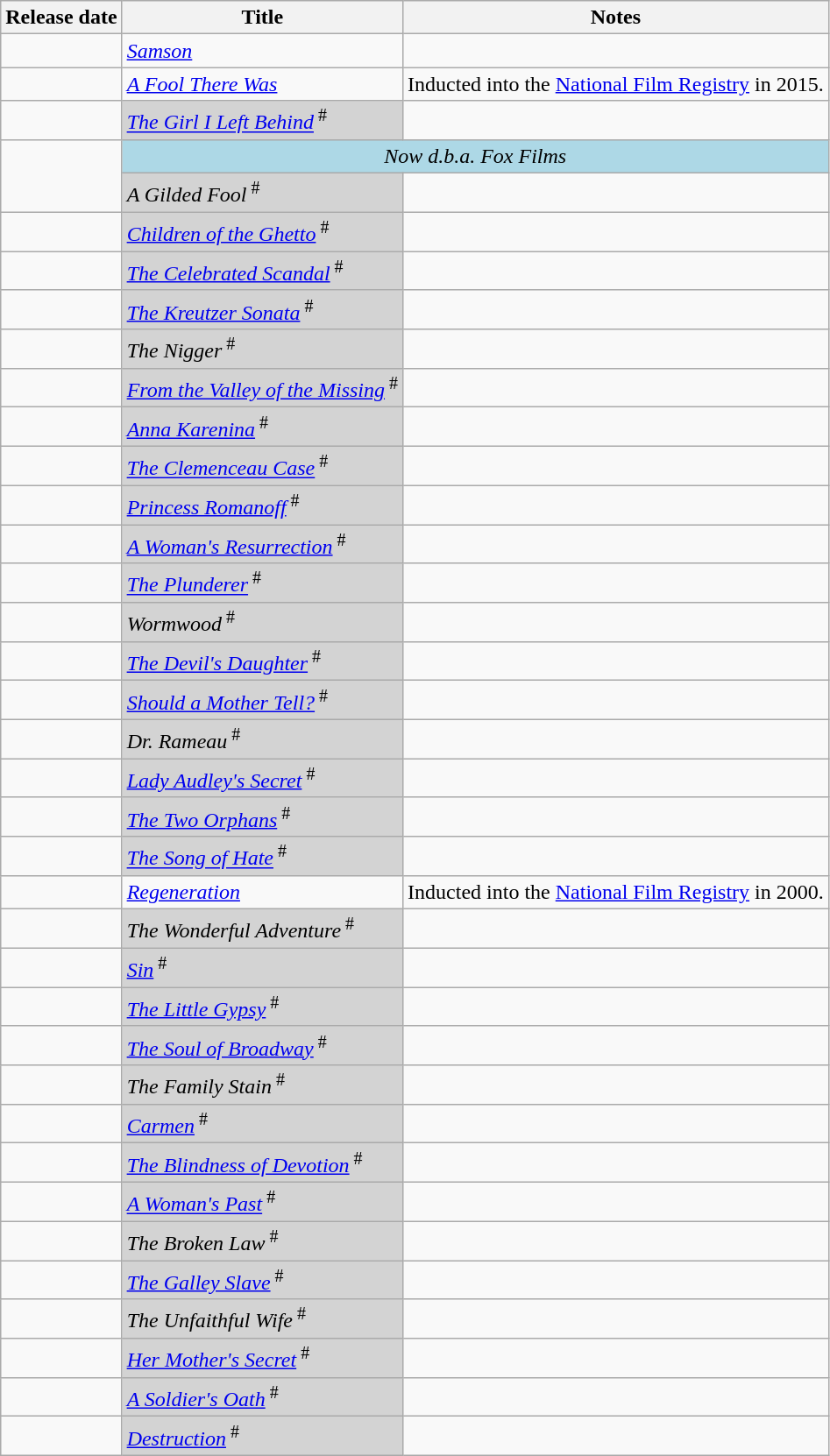<table class="wikitable sortable">
<tr>
<th>Release date</th>
<th>Title</th>
<th class="unsortable">Notes</th>
</tr>
<tr>
<td></td>
<td><em><a href='#'>Samson</a></em></td>
<td></td>
</tr>
<tr>
<td></td>
<td><em><a href='#'>A Fool There Was</a></em></td>
<td>Inducted into the <a href='#'>National Film Registry</a> in 2015.</td>
</tr>
<tr>
<td></td>
<td bgcolor=lightgray><em><a href='#'>The Girl I Left Behind</a></em><sup> #</sup></td>
<td></td>
</tr>
<tr>
<td rowspan="2"></td>
<td bgcolor=lightblue colspan="2" style="text-align:center;"><em>Now d.b.a. Fox Films</em></td>
</tr>
<tr>
<td bgcolor=lightgray><em>A Gilded Fool</em><sup> #</sup></td>
<td></td>
</tr>
<tr>
<td></td>
<td bgcolor=lightgray><em><a href='#'>Children of the Ghetto</a></em><sup> #</sup></td>
<td></td>
</tr>
<tr>
<td></td>
<td bgcolor=lightgray><em><a href='#'>The Celebrated Scandal</a></em><sup> #</sup></td>
<td></td>
</tr>
<tr>
<td></td>
<td bgcolor=lightgray><em><a href='#'>The Kreutzer Sonata</a></em><sup> #</sup></td>
<td></td>
</tr>
<tr>
<td></td>
<td bgcolor=lightgray><em>The Nigger</em><sup> #</sup></td>
<td></td>
</tr>
<tr>
<td></td>
<td bgcolor=lightgray><em><a href='#'>From the Valley of the Missing</a></em><sup> #</sup></td>
<td></td>
</tr>
<tr>
<td></td>
<td bgcolor=lightgray><em><a href='#'>Anna Karenina</a></em><sup> #</sup></td>
<td></td>
</tr>
<tr>
<td></td>
<td bgcolor=lightgray><em><a href='#'>The Clemenceau Case</a></em><sup> #</sup></td>
<td></td>
</tr>
<tr>
<td></td>
<td bgcolor=lightgray><em><a href='#'>Princess Romanoff</a></em><sup> #</sup></td>
<td></td>
</tr>
<tr>
<td></td>
<td bgcolor=lightgray><em><a href='#'>A Woman's Resurrection</a></em><sup> #</sup></td>
<td></td>
</tr>
<tr>
<td></td>
<td bgcolor=lightgray><em><a href='#'>The Plunderer</a></em><sup> #</sup></td>
<td></td>
</tr>
<tr>
<td></td>
<td bgcolor=lightgray><em>Wormwood</em><sup> #</sup></td>
<td></td>
</tr>
<tr>
<td></td>
<td bgcolor=lightgray><em><a href='#'>The Devil's Daughter</a></em><sup> #</sup></td>
<td></td>
</tr>
<tr>
<td></td>
<td bgcolor=lightgray><em><a href='#'>Should a Mother Tell?</a></em><sup> #</sup></td>
<td></td>
</tr>
<tr>
<td></td>
<td bgcolor=lightgray><em>Dr. Rameau</em><sup> #</sup></td>
<td></td>
</tr>
<tr>
<td></td>
<td bgcolor=lightgray><em><a href='#'>Lady Audley's Secret</a></em><sup> #</sup></td>
<td></td>
</tr>
<tr>
<td></td>
<td bgcolor=lightgray><em><a href='#'>The Two Orphans</a></em><sup> #</sup></td>
<td></td>
</tr>
<tr>
<td></td>
<td bgcolor=lightgray><em><a href='#'>The Song of Hate</a></em><sup> #</sup></td>
<td></td>
</tr>
<tr>
<td></td>
<td><em><a href='#'>Regeneration</a></em></td>
<td>Inducted into the <a href='#'>National Film Registry</a> in 2000.</td>
</tr>
<tr>
<td></td>
<td bgcolor=lightgray><em>The Wonderful Adventure</em><sup> #</sup></td>
<td></td>
</tr>
<tr>
<td></td>
<td bgcolor=lightgray><em><a href='#'>Sin</a></em><sup> #</sup></td>
<td></td>
</tr>
<tr>
<td></td>
<td bgcolor=lightgray><em><a href='#'>The Little Gypsy</a></em><sup> #</sup></td>
<td></td>
</tr>
<tr>
<td></td>
<td bgcolor=lightgray><em><a href='#'>The Soul of Broadway</a></em><sup> #</sup></td>
<td></td>
</tr>
<tr>
<td></td>
<td bgcolor=lightgray><em>The Family Stain</em><sup> #</sup></td>
<td></td>
</tr>
<tr>
<td></td>
<td bgcolor=lightgray><em><a href='#'>Carmen</a></em><sup> #</sup></td>
<td></td>
</tr>
<tr>
<td></td>
<td bgcolor=lightgray><em><a href='#'>The Blindness of Devotion</a></em><sup> #</sup></td>
<td></td>
</tr>
<tr>
<td></td>
<td bgcolor=lightgray><em><a href='#'>A Woman's Past</a></em><sup> #</sup></td>
<td></td>
</tr>
<tr>
<td></td>
<td bgcolor=lightgray><em>The Broken Law</em><sup> #</sup></td>
<td></td>
</tr>
<tr>
<td></td>
<td bgcolor=lightgray><em><a href='#'>The Galley Slave</a></em><sup> #</sup></td>
<td></td>
</tr>
<tr>
<td></td>
<td bgcolor=lightgray><em>The Unfaithful Wife</em><sup> #</sup></td>
<td></td>
</tr>
<tr>
<td></td>
<td bgcolor=lightgray><em><a href='#'>Her Mother's Secret</a></em><sup> #</sup></td>
<td></td>
</tr>
<tr>
<td></td>
<td bgcolor=lightgray><em><a href='#'>A Soldier's Oath</a></em><sup> #</sup></td>
<td></td>
</tr>
<tr>
<td></td>
<td bgcolor=lightgray><em><a href='#'>Destruction</a></em><sup> #</sup></td>
<td></td>
</tr>
</table>
